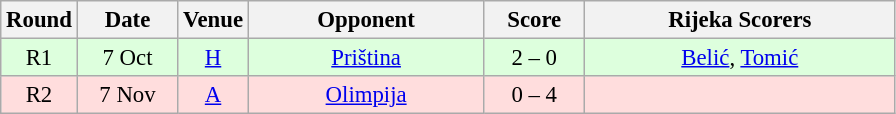<table class="wikitable sortable" style="text-align: center; font-size:95%;">
<tr>
<th width="30">Round</th>
<th width="60">Date</th>
<th width="20">Venue</th>
<th width="150">Opponent</th>
<th width="60">Score</th>
<th width="200">Rijeka Scorers</th>
</tr>
<tr bgcolor="#ddffdd">
<td>R1</td>
<td>7 Oct</td>
<td><a href='#'>H</a></td>
<td><a href='#'>Priština</a></td>
<td>2 – 0</td>
<td><a href='#'>Belić</a>, <a href='#'>Tomić</a></td>
</tr>
<tr bgcolor="#ffdddd">
<td>R2</td>
<td>7 Nov</td>
<td><a href='#'>A</a></td>
<td><a href='#'>Olimpija</a></td>
<td>0 – 4</td>
<td></td>
</tr>
</table>
